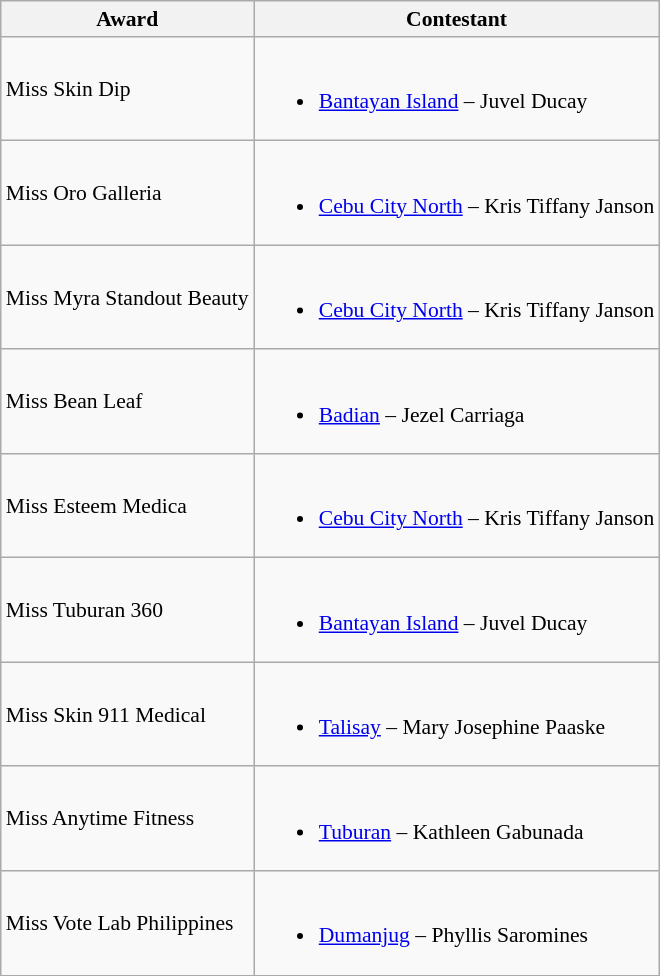<table class="wikitable sortable" style="font-size: 90%;">
<tr>
<th>Award</th>
<th>Contestant</th>
</tr>
<tr>
<td>Miss Skin Dip</td>
<td><br><ul><li><a href='#'>Bantayan Island</a> – Juvel Ducay</li></ul></td>
</tr>
<tr>
<td>Miss Oro Galleria</td>
<td><br><ul><li><a href='#'>Cebu City North</a> – Kris Tiffany Janson</li></ul></td>
</tr>
<tr>
<td>Miss Myra Standout Beauty</td>
<td><br><ul><li><a href='#'>Cebu City North</a> – Kris Tiffany Janson</li></ul></td>
</tr>
<tr>
<td>Miss Bean Leaf</td>
<td><br><ul><li><a href='#'>Badian</a> – Jezel Carriaga</li></ul></td>
</tr>
<tr>
<td>Miss Esteem Medica</td>
<td><br><ul><li><a href='#'>Cebu City North</a> – Kris Tiffany Janson</li></ul></td>
</tr>
<tr>
<td>Miss Tuburan 360</td>
<td><br><ul><li><a href='#'>Bantayan Island</a> – Juvel Ducay</li></ul></td>
</tr>
<tr>
<td>Miss Skin 911 Medical</td>
<td><br><ul><li><a href='#'>Talisay</a> – Mary Josephine Paaske</li></ul></td>
</tr>
<tr>
<td>Miss Anytime Fitness</td>
<td><br><ul><li><a href='#'>Tuburan</a> – Kathleen Gabunada</li></ul></td>
</tr>
<tr>
<td>Miss Vote Lab Philippines</td>
<td><br><ul><li><a href='#'>Dumanjug</a> – Phyllis Saromines</li></ul></td>
</tr>
</table>
